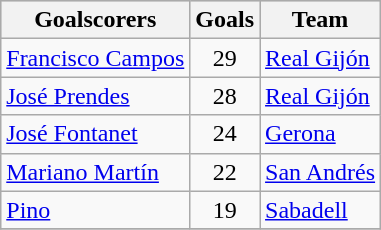<table class="wikitable sortable" class="wikitable">
<tr style="background:#ccc; text-align:center;">
<th>Goalscorers</th>
<th>Goals</th>
<th>Team</th>
</tr>
<tr>
<td> <a href='#'>Francisco Campos</a></td>
<td style="text-align:center;">29</td>
<td><a href='#'>Real Gijón</a></td>
</tr>
<tr>
<td> <a href='#'>José Prendes</a></td>
<td style="text-align:center;">28</td>
<td><a href='#'>Real Gijón</a></td>
</tr>
<tr>
<td> <a href='#'>José Fontanet</a></td>
<td style="text-align:center;">24</td>
<td><a href='#'>Gerona</a></td>
</tr>
<tr>
<td> <a href='#'>Mariano Martín</a></td>
<td style="text-align:center;">22</td>
<td><a href='#'>San Andrés</a></td>
</tr>
<tr>
<td> <a href='#'>Pino</a></td>
<td style="text-align:center;">19</td>
<td><a href='#'>Sabadell</a></td>
</tr>
<tr>
</tr>
</table>
